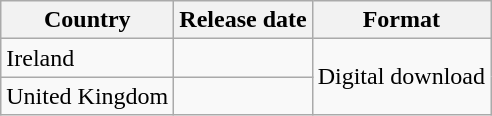<table class="wikitable">
<tr>
<th>Country</th>
<th>Release date</th>
<th>Format</th>
</tr>
<tr>
<td>Ireland</td>
<td></td>
<td rowspan="2">Digital download</td>
</tr>
<tr>
<td>United Kingdom</td>
<td></td>
</tr>
</table>
